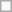<table class=wikitable>
<tr>
<td> </td>
</tr>
</table>
